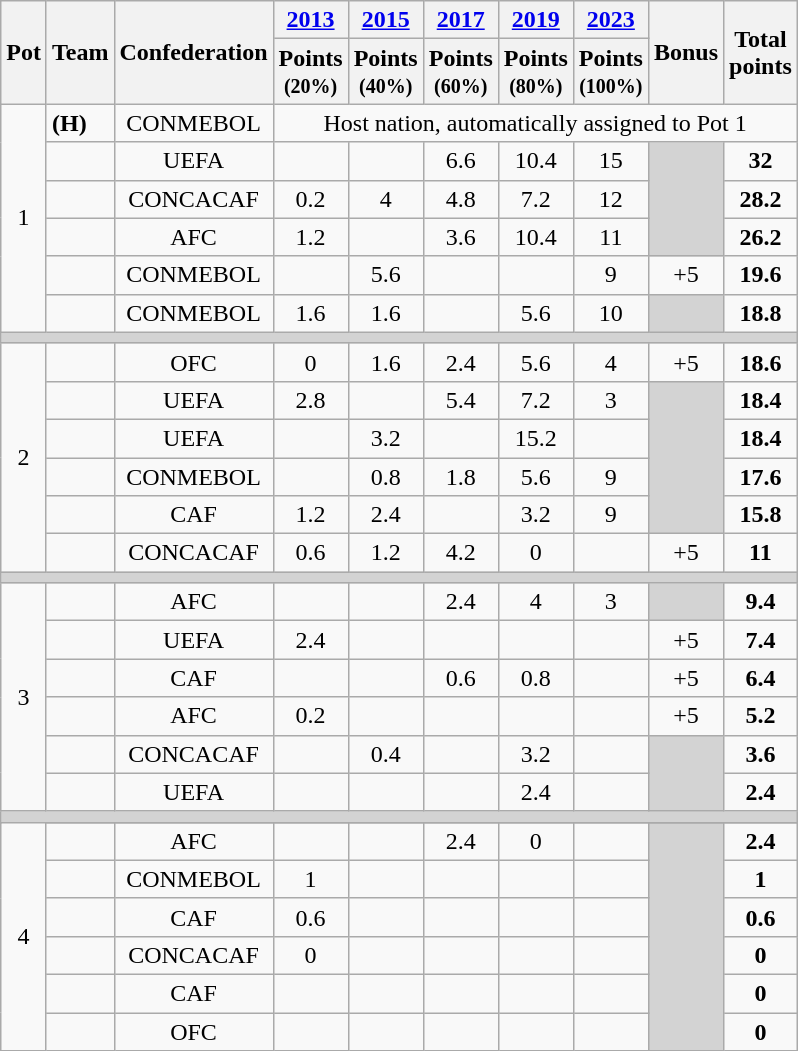<table class="wikitable" style="text-align:center">
<tr>
<th rowspan=2>Pot</th>
<th rowspan=2>Team</th>
<th rowspan=2>Confederation</th>
<th><a href='#'>2013</a></th>
<th><a href='#'>2015</a></th>
<th><a href='#'>2017</a></th>
<th><a href='#'>2019</a></th>
<th><a href='#'>2023</a></th>
<th rowspan="2">Bonus<br></th>
<th rowspan="2">Total<br>points</th>
</tr>
<tr>
<th>Points<br><small>(20%)</small></th>
<th>Points<br><small>(40%)</small></th>
<th>Points<br><small>(60%)</small></th>
<th>Points<br><small>(80%)</small></th>
<th>Points<br><small>(100%)</small></th>
</tr>
<tr>
<td rowspan=6>1</td>
<td align=left> <strong>(H)</strong></td>
<td>CONMEBOL</td>
<td colspan=7>Host nation, automatically assigned to Pot 1</td>
</tr>
<tr>
<td align=left></td>
<td>UEFA</td>
<td></td>
<td></td>
<td>6.6</td>
<td>10.4</td>
<td>15</td>
<td rowspan=3 bgcolor=lightgrey></td>
<td><strong>32</strong></td>
</tr>
<tr>
<td align=left></td>
<td>CONCACAF</td>
<td>0.2</td>
<td>4</td>
<td>4.8</td>
<td>7.2</td>
<td>12</td>
<td><strong>28.2</strong></td>
</tr>
<tr>
<td align=left></td>
<td>AFC</td>
<td>1.2</td>
<td></td>
<td>3.6</td>
<td>10.4</td>
<td>11</td>
<td><strong>26.2</strong></td>
</tr>
<tr>
<td align=left></td>
<td>CONMEBOL</td>
<td></td>
<td>5.6</td>
<td></td>
<td></td>
<td>9</td>
<td>+5</td>
<td><strong>19.6</strong></td>
</tr>
<tr>
<td align=left></td>
<td>CONMEBOL</td>
<td>1.6</td>
<td>1.6</td>
<td></td>
<td>5.6</td>
<td>10</td>
<td rowspan=1 bgcolor=lightgrey></td>
<td><strong>18.8</strong></td>
</tr>
<tr>
<td colspan=14 bgcolor=lightgrey></td>
</tr>
<tr>
<td rowspan=6>2</td>
<td align=left></td>
<td>OFC</td>
<td>0</td>
<td>1.6</td>
<td>2.4</td>
<td>5.6</td>
<td>4</td>
<td>+5</td>
<td><strong>18.6</strong></td>
</tr>
<tr>
<td align=left></td>
<td>UEFA</td>
<td>2.8</td>
<td></td>
<td>5.4</td>
<td>7.2</td>
<td>3</td>
<td rowspan=4 bgcolor=lightgrey></td>
<td><strong>18.4</strong></td>
</tr>
<tr>
<td align=left></td>
<td>UEFA</td>
<td></td>
<td>3.2</td>
<td></td>
<td>15.2</td>
<td></td>
<td><strong>18.4</strong></td>
</tr>
<tr>
<td align=left></td>
<td>CONMEBOL</td>
<td></td>
<td>0.8</td>
<td>1.8</td>
<td>5.6</td>
<td>9</td>
<td><strong>17.6</strong></td>
</tr>
<tr>
<td align=left></td>
<td>CAF</td>
<td>1.2</td>
<td>2.4</td>
<td></td>
<td>3.2</td>
<td>9</td>
<td><strong>15.8</strong></td>
</tr>
<tr>
<td align=left></td>
<td>CONCACAF</td>
<td>0.6</td>
<td>1.2</td>
<td>4.2</td>
<td>0</td>
<td></td>
<td>+5</td>
<td><strong>11</strong></td>
</tr>
<tr>
<td colspan=14 bgcolor=lightgrey></td>
</tr>
<tr>
<td rowspan=6>3</td>
<td align=left></td>
<td>AFC</td>
<td></td>
<td></td>
<td>2.4</td>
<td>4</td>
<td>3</td>
<td rowspan=1 bgcolor=lightgrey></td>
<td><strong>9.4</strong></td>
</tr>
<tr>
<td align=left></td>
<td>UEFA</td>
<td>2.4</td>
<td></td>
<td></td>
<td></td>
<td></td>
<td>+5</td>
<td><strong>7.4</strong></td>
</tr>
<tr>
<td align=left></td>
<td>CAF</td>
<td></td>
<td></td>
<td>0.6</td>
<td>0.8</td>
<td></td>
<td>+5</td>
<td><strong>6.4</strong></td>
</tr>
<tr>
<td align=left></td>
<td>AFC</td>
<td>0.2</td>
<td></td>
<td></td>
<td></td>
<td></td>
<td>+5</td>
<td><strong>5.2</strong></td>
</tr>
<tr>
<td align=left></td>
<td>CONCACAF</td>
<td></td>
<td>0.4</td>
<td></td>
<td>3.2</td>
<td></td>
<td rowspan=2 bgcolor=lightgrey></td>
<td><strong>3.6</strong></td>
</tr>
<tr>
<td align=left></td>
<td>UEFA</td>
<td></td>
<td></td>
<td></td>
<td>2.4</td>
<td></td>
<td><strong>2.4</strong></td>
</tr>
<tr>
<td colspan=14 bgcolor=lightgrey></td>
</tr>
<tr>
<td rowspan=7>4</td>
</tr>
<tr>
<td align=left></td>
<td>AFC</td>
<td></td>
<td></td>
<td>2.4</td>
<td>0</td>
<td></td>
<td rowspan=6 bgcolor=lightgrey></td>
<td><strong>2.4</strong></td>
</tr>
<tr>
<td align=left></td>
<td>CONMEBOL</td>
<td>1</td>
<td></td>
<td></td>
<td></td>
<td></td>
<td><strong>1</strong></td>
</tr>
<tr>
<td align=left></td>
<td>CAF</td>
<td>0.6</td>
<td></td>
<td></td>
<td></td>
<td></td>
<td><strong>0.6</strong></td>
</tr>
<tr>
<td align=left></td>
<td>CONCACAF</td>
<td>0</td>
<td></td>
<td></td>
<td></td>
<td></td>
<td><strong>0</strong></td>
</tr>
<tr>
<td align=left></td>
<td>CAF</td>
<td></td>
<td></td>
<td></td>
<td></td>
<td></td>
<td><strong>0</strong></td>
</tr>
<tr>
<td align=left></td>
<td>OFC</td>
<td></td>
<td></td>
<td></td>
<td></td>
<td></td>
<td><strong>0</strong></td>
</tr>
</table>
